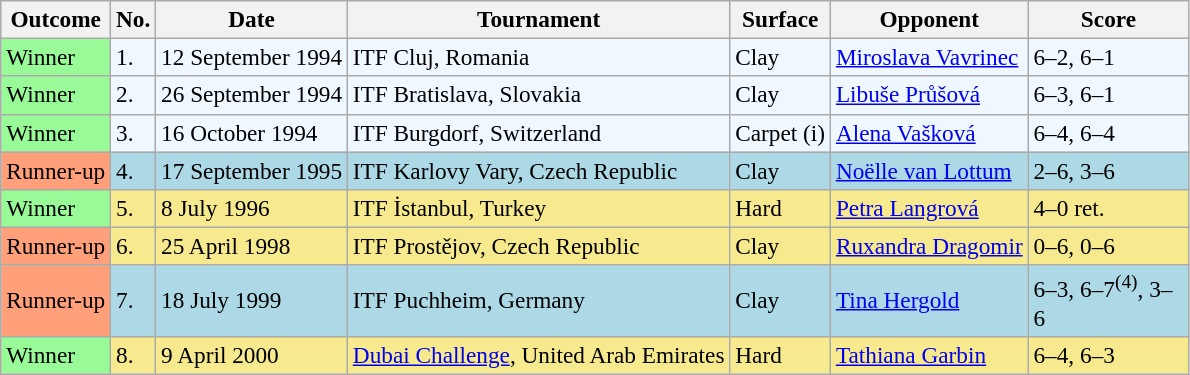<table class="sortable wikitable" style=font-size:97%>
<tr>
<th>Outcome</th>
<th>No.</th>
<th>Date</th>
<th>Tournament</th>
<th>Surface</th>
<th>Opponent</th>
<th style="width:100px" class="unsortable">Score</th>
</tr>
<tr style="background:#f0f8ff;">
<td style="background:#98fb98;">Winner</td>
<td>1.</td>
<td>12 September 1994</td>
<td>ITF Cluj, Romania</td>
<td>Clay</td>
<td> <a href='#'>Miroslava Vavrinec</a></td>
<td>6–2, 6–1</td>
</tr>
<tr style="background:#f0f8ff;">
<td style="background:#98fb98;">Winner</td>
<td>2.</td>
<td>26 September 1994</td>
<td>ITF Bratislava, Slovakia</td>
<td>Clay</td>
<td> <a href='#'>Libuše Průšová</a></td>
<td>6–3, 6–1</td>
</tr>
<tr style="background:#f0f8ff;">
<td style="background:#98fb98;">Winner</td>
<td>3.</td>
<td>16 October 1994</td>
<td>ITF Burgdorf, Switzerland</td>
<td>Carpet (i)</td>
<td> <a href='#'>Alena Vašková</a></td>
<td>6–4, 6–4</td>
</tr>
<tr bgcolor="lightblue">
<td style="background:#ffa07a;">Runner-up</td>
<td>4.</td>
<td>17 September 1995</td>
<td>ITF Karlovy Vary, Czech Republic</td>
<td>Clay</td>
<td> <a href='#'>Noëlle van Lottum</a></td>
<td>2–6, 3–6</td>
</tr>
<tr style="background:#f7e98e;">
<td style="background:#98fb98;">Winner</td>
<td>5.</td>
<td>8 July 1996</td>
<td>ITF İstanbul, Turkey</td>
<td>Hard</td>
<td> <a href='#'>Petra Langrová</a></td>
<td>4–0 ret.</td>
</tr>
<tr style="background:#f7e98e;">
<td style="background:#ffa07a;">Runner-up</td>
<td>6.</td>
<td>25 April 1998</td>
<td>ITF Prostějov, Czech Republic</td>
<td>Clay</td>
<td> <a href='#'>Ruxandra Dragomir</a></td>
<td>0–6, 0–6</td>
</tr>
<tr style="background:lightblue;">
<td style="background:#ffa07a;">Runner-up</td>
<td>7.</td>
<td>18 July 1999</td>
<td>ITF Puchheim, Germany</td>
<td>Clay</td>
<td> <a href='#'>Tina Hergold</a></td>
<td>6–3, 6–7<sup>(4)</sup>, 3–6</td>
</tr>
<tr style="background:#f7e98e;">
<td style="background:#98fb98;">Winner</td>
<td>8.</td>
<td>9 April 2000</td>
<td><a href='#'>Dubai Challenge</a>, United Arab Emirates</td>
<td>Hard</td>
<td> <a href='#'>Tathiana Garbin</a></td>
<td>6–4, 6–3</td>
</tr>
</table>
